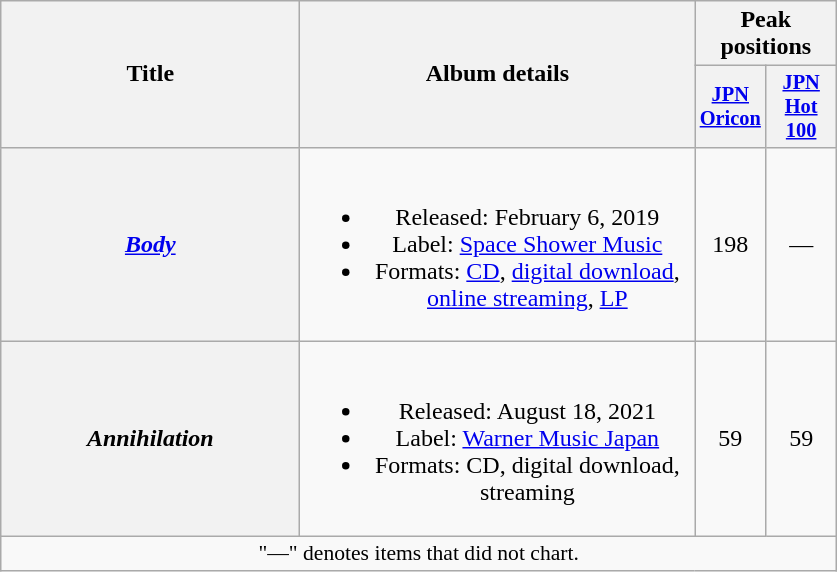<table class="wikitable plainrowheaders" style="text-align:center;">
<tr>
<th style="width:12em;" rowspan="2">Title</th>
<th style="width:16em;" rowspan="2">Album details</th>
<th colspan="2">Peak positions</th>
</tr>
<tr>
<th style="width:3em;font-size:85%"><a href='#'>JPN<br>Oricon</a><br></th>
<th style="width:3em;font-size:85%"><a href='#'>JPN<br>Hot 100</a><br></th>
</tr>
<tr>
<th scope="row"><em><a href='#'>Body</a></em></th>
<td><br><ul><li>Released: February 6, 2019</li><li>Label: <a href='#'>Space Shower Music</a></li><li>Formats: <a href='#'>CD</a>, <a href='#'>digital download</a>, <a href='#'>online streaming</a>, <a href='#'>LP</a></li></ul></td>
<td>198</td>
<td>—</td>
</tr>
<tr>
<th scope="row"><em>Annihilation</em></th>
<td><br><ul><li>Released: August 18, 2021</li><li>Label: <a href='#'>Warner Music Japan</a></li><li>Formats: CD, digital download, streaming</li></ul></td>
<td>59</td>
<td>59</td>
</tr>
<tr>
<td colspan="12" align="center" style="font-size:90%;">"—" denotes items that did not chart.</td>
</tr>
</table>
